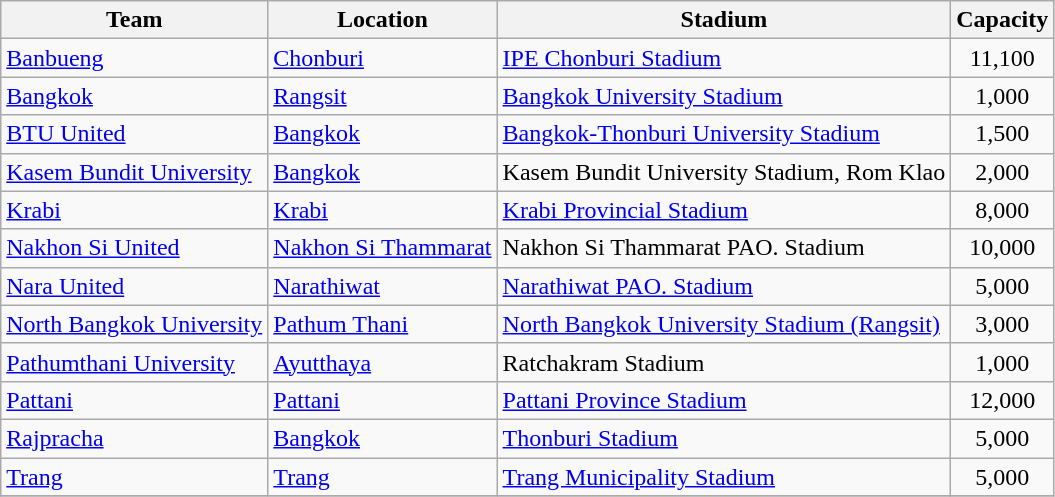<table class="wikitable sortable">
<tr>
<th>Team</th>
<th>Location</th>
<th>Stadium</th>
<th>Capacity</th>
</tr>
<tr>
<td><a href='#'>Banbueng</a></td>
<td><a href='#'>Chonburi</a></td>
<td><a href='#'>IPE Chonburi Stadium</a></td>
<td align="center">11,100</td>
</tr>
<tr>
<td><a href='#'>Bangkok</a></td>
<td><a href='#'>Rangsit</a></td>
<td><a href='#'>Bangkok University Stadium</a></td>
<td align="center">1,000</td>
</tr>
<tr>
<td><a href='#'>BTU United</a></td>
<td><a href='#'>Bangkok</a></td>
<td><a href='#'>Bangkok-Thonburi University Stadium</a></td>
<td align="center">1,500</td>
</tr>
<tr>
<td><a href='#'>Kasem Bundit University</a></td>
<td><a href='#'>Bangkok</a></td>
<td>Kasem Bundit University Stadium, Rom Klao</td>
<td align="center">2,000</td>
</tr>
<tr>
<td><a href='#'>Krabi</a></td>
<td><a href='#'>Krabi</a></td>
<td><a href='#'>Krabi Provincial Stadium</a></td>
<td align="center">8,000</td>
</tr>
<tr>
<td><a href='#'>Nakhon Si United</a></td>
<td><a href='#'>Nakhon Si Thammarat</a></td>
<td>Nakhon Si Thammarat PAO. Stadium</td>
<td align="center">10,000</td>
</tr>
<tr>
<td><a href='#'>Nara United</a></td>
<td><a href='#'>Narathiwat</a></td>
<td><a href='#'>Narathiwat PAO. Stadium</a></td>
<td align="center">5,000</td>
</tr>
<tr>
<td><a href='#'>North Bangkok University</a></td>
<td><a href='#'>Pathum Thani</a></td>
<td><a href='#'>North Bangkok University Stadium (Rangsit)</a></td>
<td align="center">3,000</td>
</tr>
<tr>
<td><a href='#'>Pathumthani University</a></td>
<td><a href='#'>Ayutthaya</a></td>
<td>Ratchakram Stadium</td>
<td align="center">1,000</td>
</tr>
<tr>
<td><a href='#'>Pattani</a></td>
<td><a href='#'>Pattani</a></td>
<td><a href='#'>Pattani Province Stadium</a></td>
<td align="center">12,000</td>
</tr>
<tr>
<td><a href='#'>Rajpracha</a></td>
<td><a href='#'>Bangkok</a></td>
<td><a href='#'>Thonburi Stadium</a></td>
<td align="center">5,000</td>
</tr>
<tr>
<td><a href='#'>Trang</a></td>
<td><a href='#'>Trang</a></td>
<td><a href='#'>Trang Municipality Stadium</a></td>
<td align="center">5,000</td>
</tr>
<tr>
</tr>
</table>
